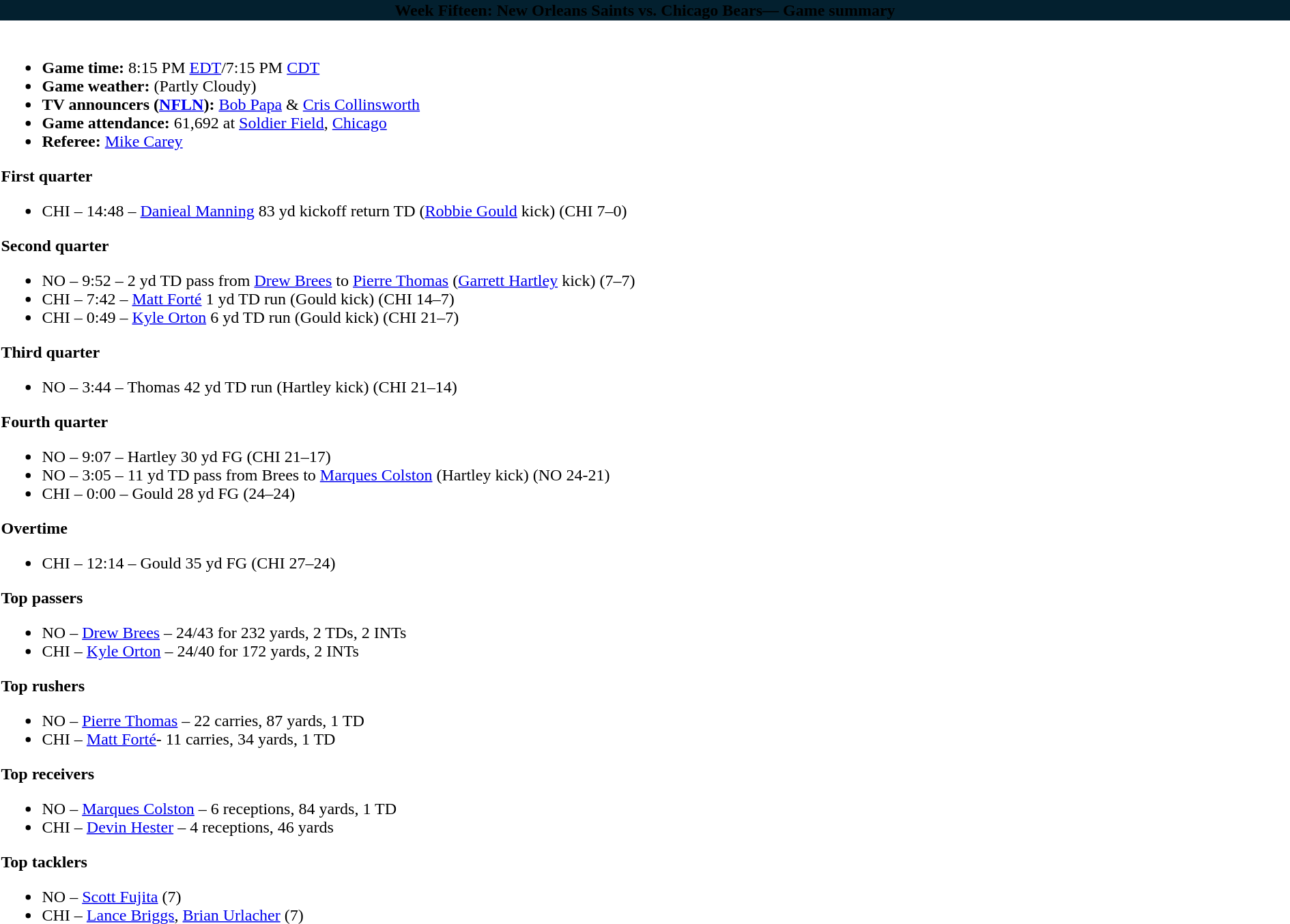<table class="toccolours" width=100% align="center">
<tr>
<th style="background:#03202F"><span>Week Fifteen: New Orleans Saints vs. Chicago Bears— Game summary</span></th>
</tr>
<tr>
<td><br>
<ul><li><strong>Game time:</strong> 8:15 PM <a href='#'>EDT</a>/7:15 PM <a href='#'>CDT</a></li><li><strong>Game weather:</strong>  (Partly Cloudy)</li><li><strong>TV announcers (<a href='#'>NFLN</a>):</strong> <a href='#'>Bob Papa</a> & <a href='#'>Cris Collinsworth</a></li><li><strong>Game attendance:</strong> 61,692 at <a href='#'>Soldier Field</a>, <a href='#'>Chicago</a></li><li><strong>Referee:</strong> <a href='#'>Mike Carey</a></li></ul><strong>First quarter</strong><ul><li>CHI – 14:48 – <a href='#'>Danieal Manning</a> 83 yd kickoff return TD (<a href='#'>Robbie Gould</a> kick) (CHI 7–0)</li></ul><strong>Second quarter</strong><ul><li>NO – 9:52 – 2 yd TD pass from <a href='#'>Drew Brees</a> to <a href='#'>Pierre Thomas</a> (<a href='#'>Garrett Hartley</a> kick) (7–7)</li><li>CHI – 7:42 – <a href='#'>Matt Forté</a> 1 yd TD run (Gould kick) (CHI 14–7)</li><li>CHI – 0:49 – <a href='#'>Kyle Orton</a> 6 yd TD run (Gould kick) (CHI 21–7)</li></ul><strong>Third quarter</strong><ul><li>NO – 3:44 – Thomas 42 yd TD run (Hartley kick) (CHI 21–14)</li></ul><strong>Fourth quarter</strong><ul><li>NO – 9:07 – Hartley 30 yd FG (CHI 21–17)</li><li>NO – 3:05 – 11 yd TD pass from Brees to <a href='#'>Marques Colston</a> (Hartley kick) (NO 24-21)</li><li>CHI – 0:00 – Gould 28 yd FG (24–24)</li></ul><strong>Overtime</strong><ul><li>CHI – 12:14 – Gould 35 yd FG (CHI 27–24)</li></ul>

<strong>Top passers</strong><ul><li>NO – <a href='#'>Drew Brees</a> – 24/43 for 232 yards, 2 TDs, 2 INTs</li><li>CHI – <a href='#'>Kyle Orton</a> – 24/40 for 172 yards, 2 INTs</li></ul><strong>Top rushers</strong><ul><li>NO – <a href='#'>Pierre Thomas</a> – 22 carries, 87 yards, 1 TD</li><li>CHI – <a href='#'>Matt Forté</a>- 11 carries, 34 yards, 1 TD</li></ul><strong>Top receivers</strong><ul><li>NO – <a href='#'>Marques Colston</a> – 6 receptions, 84 yards, 1 TD</li><li>CHI – <a href='#'>Devin Hester</a> – 4 receptions, 46 yards</li></ul><strong>Top tacklers</strong><ul><li>NO – <a href='#'>Scott Fujita</a> (7)</li><li>CHI – <a href='#'>Lance Briggs</a>, <a href='#'>Brian Urlacher</a> (7)</li></ul></td>
</tr>
<tr>
</tr>
</table>
